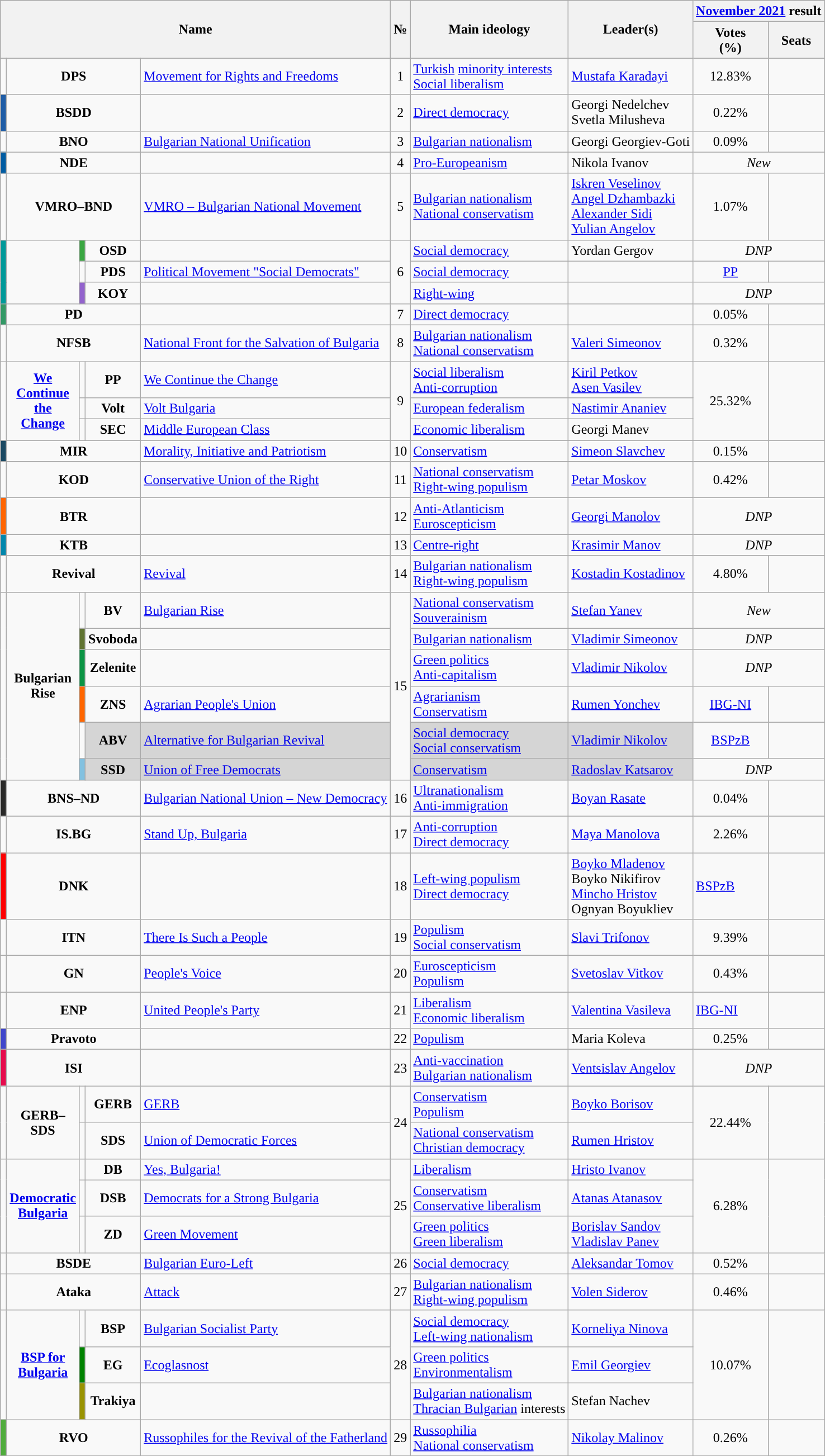<table class="wikitable">
<tr>
<th rowspan="2" colspan="5">Name</th>
<th rowspan="2">№</th>
<th rowspan="2">Main ideology</th>
<th rowspan="2">Leader(s)</th>
<th colspan="2"><a href='#'>November 2021</a> result</th>
</tr>
<tr>
<th>Votes<br>(%)</th>
<th>Seats</th>
</tr>
<tr>
<td style="color:inherit;background:"></td>
<td colspan="3" style="text-align:center"><strong>DPS</strong></td>
<td><a href='#'>Movement for Rights and Freedoms</a></td>
<td style="text-align:center">1</td>
<td><a href='#'>Turkish</a> <a href='#'>minority interests</a><br><a href='#'>Social liberalism</a></td>
<td><a href='#'>Mustafa Karadayi</a></td>
<td style="text-align:center">12.83%</td>
<td></td>
</tr>
<tr>
<td style="color:inherit;background:#1f5da6"></td>
<td colspan="3" style="text-align:center"><strong>BSDD</strong></td>
<td></td>
<td style="text-align:center">2</td>
<td><a href='#'>Direct democracy</a></td>
<td>Georgi Nedelchev<br>Svetla Milusheva</td>
<td style="text-align:center">0.22%</td>
<td></td>
</tr>
<tr>
<td style="color:inherit;background:"></td>
<td colspan="3" style="text-align:center"><strong>BNO</strong></td>
<td><a href='#'>Bulgarian National Unification</a></td>
<td style="text-align:center">3</td>
<td><a href='#'>Bulgarian nationalism</a></td>
<td>Georgi Georgiev-Goti</td>
<td style="text-align:center">0.09%</td>
<td></td>
</tr>
<tr>
<td style="color:inherit;background:#005CA2"></td>
<td colspan="3" style="text-align:center"><strong>NDE</strong></td>
<td></td>
<td style="text-align:center">4</td>
<td><a href='#'>Pro-Europeanism</a></td>
<td>Nikola Ivanov</td>
<td style="text-align:center"colspan="2"><em>New</em></td>
</tr>
<tr>
<td style="color:inherit;background:"></td>
<td colspan="3" style="text-align:center"><strong>VMRO–BND</strong></td>
<td><a href='#'>VMRO – Bulgarian National Movement</a></td>
<td style="text-align:center">5</td>
<td><a href='#'>Bulgarian nationalism</a><br><a href='#'>National conservatism</a></td>
<td><a href='#'>Iskren Veselinov</a><br><a href='#'>Angel Dzhambazki</a><br><a href='#'>Alexander Sidi</a><br><a href='#'>Yulian Angelov</a></td>
<td style="text-align:center">1.07%</td>
<td></td>
</tr>
<tr>
<td rowspan="3" style="background:#009999"></td>
<td rowspan="3" style="text-align:center"><strong></strong></td>
<td rowspan="1" style="background:#3AA742"></td>
<td style="text-align:center"><strong>OSD</strong></td>
<td></td>
<td rowspan="3" style="text-align:center">6</td>
<td><a href='#'>Social democracy</a></td>
<td>Yordan Gergov</td>
<td style="text-align:center"colspan="2"><em>DNP</em></td>
</tr>
<tr>
<td rowspan="1" style="color:inherit;background:"></td>
<td style="text-align:center;"><strong>PDS</strong></td>
<td><a href='#'>Political Movement "Social Democrats"</a></td>
<td><a href='#'>Social democracy</a></td>
<td></td>
<td style="text-align:center"><a href='#'>PP</a></td>
<td></td>
</tr>
<tr>
<td rowspan="1" style="background:#9363cd"></td>
<td style="text-align:center;"><strong>KOY</strong></td>
<td></td>
<td><a href='#'>Right-wing</a></td>
<td></td>
<td style="text-align:center"colspan="2"><em>DNP</em></td>
</tr>
<tr>
<td style="color:inherit;background:#339966"></td>
<td colspan="3" style="text-align:center"><strong>PD</strong></td>
<td></td>
<td style="text-align:center">7</td>
<td><a href='#'>Direct democracy</a></td>
<td></td>
<td style="text-align:center">0.05%</td>
<td></td>
</tr>
<tr>
<td style="color:inherit;background:"></td>
<td colspan="3" style="text-align:center"><strong>NFSB</strong></td>
<td><a href='#'>National Front for the Salvation of Bulgaria</a></td>
<td style="text-align:center">8</td>
<td><a href='#'>Bulgarian nationalism</a><br><a href='#'>National conservatism</a></td>
<td><a href='#'>Valeri Simeonov</a></td>
<td style="text-align:center">0.32%<br></td>
<td></td>
</tr>
<tr>
<td rowspan="3" style="color:inherit;background:"></td>
<td rowspan="3" style="text-align:center"><strong><a href='#'>We<br>Continue<br>the<br>Change</a></strong></td>
<td rowspan="1" style="color:inherit;background:"></td>
<td style="text-align:center"><strong>PP</strong></td>
<td><a href='#'>We Continue the Change</a></td>
<td rowspan="3" style="text-align:center">9</td>
<td><a href='#'>Social liberalism</a><br><a href='#'>Anti-corruption</a></td>
<td><a href='#'>Kiril Petkov</a><br><a href='#'>Asen Vasilev</a></td>
<td rowspan="3"  style="text-align:center">25.32%</td>
<td rowspan="3"></td>
</tr>
<tr>
<td rowspan="1" style="color:inherit;background:"></td>
<td style="text-align:center;"><strong>Volt</strong></td>
<td><a href='#'>Volt Bulgaria</a></td>
<td><a href='#'>European federalism</a></td>
<td><a href='#'>Nastimir Ananiev</a></td>
</tr>
<tr>
<td rowspan="1" style="color:inherit;background:"></td>
<td style="text-align:center"><strong>SEC</strong></td>
<td><a href='#'>Middle European Class</a></td>
<td><a href='#'>Economic liberalism</a></td>
<td>Georgi Manev</td>
</tr>
<tr>
<td style="color:inherit;background:#1b4962"></td>
<td colspan="3" style="text-align:center"><strong>MIR</strong></td>
<td><a href='#'>Morality, Initiative and Patriotism</a></td>
<td style="text-align:center">10</td>
<td><a href='#'>Conservatism</a></td>
<td><a href='#'>Simeon Slavchev</a></td>
<td style="text-align:center">0.15%</td>
<td></td>
</tr>
<tr>
<td style="color:inherit;background:"></td>
<td colspan="3" style="text-align:center"><strong>KOD</strong></td>
<td><a href='#'>Conservative Union of the Right</a></td>
<td style="text-align:center">11</td>
<td><a href='#'>National conservatism</a><br><a href='#'>Right-wing populism</a></td>
<td><a href='#'>Petar Moskov</a></td>
<td style="text-align:center">0.42%<br></td>
<td></td>
</tr>
<tr>
<td style="color:inherit;background:#FF6501"></td>
<td colspan="3" style="text-align:center"><strong>BTR</strong></td>
<td></td>
<td style="text-align:center">12</td>
<td><a href='#'>Anti-Atlanticism</a><br><a href='#'>Euroscepticism</a></td>
<td><a href='#'>Georgi Manolov</a></td>
<td style="text-align:center"colspan="2"><em>DNP</em></td>
</tr>
<tr>
<td style="color:inherit;background:#0187AC"></td>
<td colspan="3" style="text-align:center"><strong>KTB</strong></td>
<td></td>
<td style="text-align:center">13</td>
<td><a href='#'>Centre-right</a></td>
<td><a href='#'>Krasimir Manov</a></td>
<td style="text-align:center"colspan="2"><em>DNP</em></td>
</tr>
<tr>
<td style="color:inherit;background:"></td>
<td colspan="3" style="text-align:center"><strong>Revival</strong></td>
<td><a href='#'>Revival</a></td>
<td style="text-align:center">14</td>
<td><a href='#'>Bulgarian nationalism</a><br><a href='#'>Right-wing populism</a></td>
<td><a href='#'>Kostadin Kostadinov</a></td>
<td style="text-align:center">4.80%</td>
<td></td>
</tr>
<tr>
<td rowspan="6" style="color:inherit;background:"></td>
<td rowspan="6" style="text-align:center"><strong>Bulgarian<br>Rise</strong></td>
<td rowspan="1" style="color:inherit;background:"></td>
<td style="text-align:center"><strong>BV</strong></td>
<td><a href='#'>Bulgarian Rise</a></td>
<td rowspan="6" style="text-align:center">15</td>
<td><a href='#'>National conservatism</a><br><a href='#'>Souverainism</a></td>
<td><a href='#'>Stefan Yanev</a></td>
<td style="text-align:center"colspan="2"><em>New</em></td>
</tr>
<tr>
<td rowspan="1" style="background:#607432"></td>
<td style="text-align:center;"><strong>Svoboda</strong></td>
<td></td>
<td><a href='#'>Bulgarian nationalism</a></td>
<td><a href='#'>Vladimir Simeonov</a></td>
<td style="text-align:center"colspan="2"><em>DNP</em></td>
</tr>
<tr>
<td rowspan="1" style="background:#0b9444"></td>
<td style="text-align:center;"><strong>Zelenite</strong></td>
<td></td>
<td><a href='#'>Green politics</a><br><a href='#'>Anti-capitalism</a></td>
<td><a href='#'>Vladimir Nikolov</a></td>
<td style="text-align:center"colspan="2"><em>DNP</em></td>
</tr>
<tr>
<td rowspan="1" style="background:#FF6600"></td>
<td style="text-align:center;"><strong>ZNS</strong></td>
<td><a href='#'>Agrarian People's Union</a></td>
<td><a href='#'>Agrarianism</a><br><a href='#'>Conservatism</a></td>
<td><a href='#'>Rumen Yonchev</a></td>
<td style="text-align:center"><a href='#'>IBG-NI</a></td>
<td></td>
</tr>
<tr>
<td rowspan="1" style="color:inherit;background:"></td>
<td style="text-align:center;background:#D5D5D5"><strong>ABV</strong></td>
<td style="background:#D5D5D5"><a href='#'>Alternative for Bulgarian Revival</a></td>
<td style="background:#D5D5D5"><a href='#'>Social democracy</a><br><a href='#'>Social conservatism</a></td>
<td style="background:#D5D5D5"><a href='#'>Vladimir Nikolov</a></td>
<td style="text-align:center"><a href='#'>BSPzB</a></td>
<td></td>
</tr>
<tr>
<td rowspan="1" style="background:#82C1E0"></td>
<td style="text-align:center;background:#D5D5D5"><strong>SSD</strong></td>
<td style="background:#D5D5D5"><a href='#'>Union of Free Democrats</a></td>
<td style="background:#D5D5D5"><a href='#'>Conservatism</a></td>
<td style="background:#D5D5D5"><a href='#'>Radoslav Katsarov</a></td>
<td style="text-align:center"colspan="2"><em>DNP</em></td>
</tr>
<tr>
<td style="color:inherit;background:#292928"></td>
<td colspan="3" style="text-align:center"><strong>BNS–ND</strong></td>
<td><a href='#'>Bulgarian National Union – New Democracy</a></td>
<td style="text-align:center">16</td>
<td><a href='#'>Ultranationalism</a><br><a href='#'>Anti-immigration</a></td>
<td><a href='#'>Boyan Rasate</a></td>
<td style="text-align:center">0.04%</td>
<td></td>
</tr>
<tr>
<td style="color:inherit;background:"></td>
<td colspan="3" style="text-align:center"><strong>IS.BG</strong></td>
<td><a href='#'>Stand Up, Bulgaria</a></td>
<td style="text-align:center">17</td>
<td><a href='#'>Anti-corruption</a><br><a href='#'>Direct democracy</a></td>
<td><a href='#'>Maya Manolova</a></td>
<td style="text-align:center">2.26%<br></td>
<td></td>
</tr>
<tr>
<td style="color:inherit;background:#fd0002"></td>
<td colspan="3" style="text-align:center"><strong>DNK</strong></td>
<td></td>
<td style="text-align:center">18</td>
<td><a href='#'>Left-wing populism</a><br><a href='#'>Direct democracy</a></td>
<td><a href='#'>Boyko Mladenov</a><br>Boyko Nikifirov<br><a href='#'>Mincho Hristov</a><br>Ognyan Boyukliev</td>
<td><a href='#'>BSPzB</a></td>
<td></td>
</tr>
<tr>
<td style="color:inherit;background:"></td>
<td colspan="3" style="text-align:center"><strong>ITN</strong></td>
<td><a href='#'>There Is Such a People</a></td>
<td style="text-align:center">19</td>
<td><a href='#'>Populism</a><br><a href='#'>Social conservatism</a></td>
<td><a href='#'>Slavi Trifonov</a></td>
<td style="text-align:center">9.39%</td>
<td></td>
</tr>
<tr>
<td style="color:inherit;background:"></td>
<td colspan="3" style="text-align:center"><strong>GN</strong></td>
<td><a href='#'>People's Voice</a></td>
<td style="text-align:center">20</td>
<td><a href='#'>Euroscepticism</a><br><a href='#'>Populism</a></td>
<td><a href='#'>Svetoslav Vitkov</a></td>
<td style="text-align:center">0.43%</td>
<td></td>
</tr>
<tr>
<td style="color:inherit;background:"></td>
<td colspan="3" style="text-align:center"><strong>ENP</strong></td>
<td><a href='#'>United People's Party</a></td>
<td style="text-align:center">21</td>
<td><a href='#'>Liberalism</a><br><a href='#'>Economic liberalism</a></td>
<td><a href='#'>Valentina Vasileva</a></td>
<td><a href='#'>IBG-NI</a></td>
<td></td>
</tr>
<tr>
<td style="color:inherit;background:#4047CB"></td>
<td colspan="3" style="text-align:center"><strong>Pravoto</strong></td>
<td></td>
<td style="text-align:center">22</td>
<td><a href='#'>Populism</a></td>
<td>Maria Koleva</td>
<td style="text-align:center">0.25%</td>
<td></td>
</tr>
<tr>
<td style="color:inherit;background:#E60B4D"></td>
<td colspan="3" style="text-align:center"><strong>ISI</strong></td>
<td></td>
<td style="text-align:center">23</td>
<td><a href='#'>Anti-vaccination</a><br><a href='#'>Bulgarian nationalism</a></td>
<td><a href='#'>Ventsislav Angelov</a></td>
<td style="text-align:center"colspan="2"><em>DNP</em></td>
</tr>
<tr>
<td rowspan="2" style="color:inherit;background:"></td>
<td rowspan="2" style="text-align:center"><strong>GERB–<br>SDS</strong></td>
<td rowspan="1" style="color:inherit;background:"></td>
<td style="text-align:center"><strong>GERB</strong></td>
<td><a href='#'>GERB</a></td>
<td rowspan="2" style="text-align:center">24</td>
<td><a href='#'>Conservatism</a><br><a href='#'>Populism</a></td>
<td><a href='#'>Boyko Borisov</a></td>
<td rowspan="2" style="text-align:center">22.44%</td>
<td rowspan="2"></td>
</tr>
<tr>
<td rowspan="1" style="color:inherit;background:"></td>
<td style="text-align:center"><strong>SDS</strong></td>
<td><a href='#'>Union of Democratic Forces</a></td>
<td><a href='#'>National conservatism</a><br><a href='#'>Christian democracy</a></td>
<td><a href='#'>Rumen Hristov</a></td>
</tr>
<tr>
<td rowspan="3" style="color:inherit;background:"></td>
<td rowspan="3" style="text-align:center"><strong><a href='#'>Democratic<br>Bulgaria</a></strong></td>
<td rowspan="1" style="color:inherit;background:"></td>
<td style="text-align:center"><strong>DB</strong></td>
<td><a href='#'>Yes, Bulgaria!</a></td>
<td rowspan="3" style="text-align:center">25</td>
<td><a href='#'>Liberalism</a></td>
<td><a href='#'>Hristo Ivanov</a></td>
<td rowspan="3" style="text-align:center">6.28%</td>
<td rowspan="3"></td>
</tr>
<tr>
<td rowspan="1" style="color:inherit;background:"></td>
<td style="text-align:center"><strong>DSB</strong></td>
<td><a href='#'>Democrats for a Strong Bulgaria</a></td>
<td><a href='#'>Conservatism</a><br><a href='#'>Conservative liberalism</a></td>
<td><a href='#'>Atanas Atanasov</a></td>
</tr>
<tr>
<td rowspan="1" style="color:inherit;background:"></td>
<td style="text-align:center"><strong>ZD</strong></td>
<td><a href='#'>Green Movement</a></td>
<td><a href='#'>Green politics</a><br><a href='#'>Green liberalism</a></td>
<td><a href='#'>Borislav Sandov</a><br><a href='#'>Vladislav Panev</a></td>
</tr>
<tr>
<td style="color:inherit;background:"></td>
<td colspan="3" style="text-align:center"><strong>BSDE</strong></td>
<td><a href='#'>Bulgarian Euro-Left</a></td>
<td style="text-align:center">26</td>
<td><a href='#'>Social democracy</a></td>
<td><a href='#'>Aleksandar Tomov</a></td>
<td style="text-align:center">0.52%</td>
<td></td>
</tr>
<tr>
<td style="color:inherit;background:"></td>
<td colspan="3" style="text-align:center"><strong>Ataka</strong></td>
<td><a href='#'>Attack</a></td>
<td style="text-align:center">27</td>
<td><a href='#'>Bulgarian nationalism</a><br><a href='#'>Right-wing populism</a></td>
<td><a href='#'>Volen Siderov</a></td>
<td style="text-align:center">0.46%</td>
<td></td>
</tr>
<tr>
<td rowspan="3" style="color:inherit;background:"></td>
<td rowspan="3" style="text-align:center"><strong><a href='#'>BSP for<br>Bulgaria</a></strong></td>
<td rowspan="1" style="color:inherit;background:"></td>
<td style="text-align:center"><strong>BSP</strong></td>
<td><a href='#'>Bulgarian Socialist Party</a></td>
<td rowspan="3" style="text-align:center">28</td>
<td><a href='#'>Social democracy</a><br><a href='#'>Left-wing nationalism</a></td>
<td><a href='#'>Korneliya Ninova</a></td>
<td rowspan="3" style="text-align:center">10.07%</td>
<td rowspan="3"></td>
</tr>
<tr>
<td rowspan="1" style="background:#008200"></td>
<td align=center><strong>EG</strong></td>
<td><a href='#'>Ecoglasnost</a></td>
<td><a href='#'>Green politics</a><br><a href='#'>Environmentalism</a></td>
<td><a href='#'>Emil Georgiev</a></td>
</tr>
<tr>
<td rowspan="1" style="background:#999301"></td>
<td align=center><strong>Trakiya</strong></td>
<td></td>
<td><a href='#'>Bulgarian nationalism</a><br><a href='#'>Thracian Bulgarian</a> interests</td>
<td>Stefan Nachev</td>
</tr>
<tr>
<td style="color:inherit;background:#50AC3D"></td>
<td colspan="3" style="text-align:center"><strong>RVO</strong></td>
<td><a href='#'>Russophiles for the Revival of the Fatherland</a></td>
<td style="text-align:center">29</td>
<td><a href='#'>Russophilia</a><br><a href='#'>National conservatism</a></td>
<td><a href='#'>Nikolay Malinov</a></td>
<td style="text-align:center">0.26%</td>
<td></td>
</tr>
<tr>
</tr>
</table>
